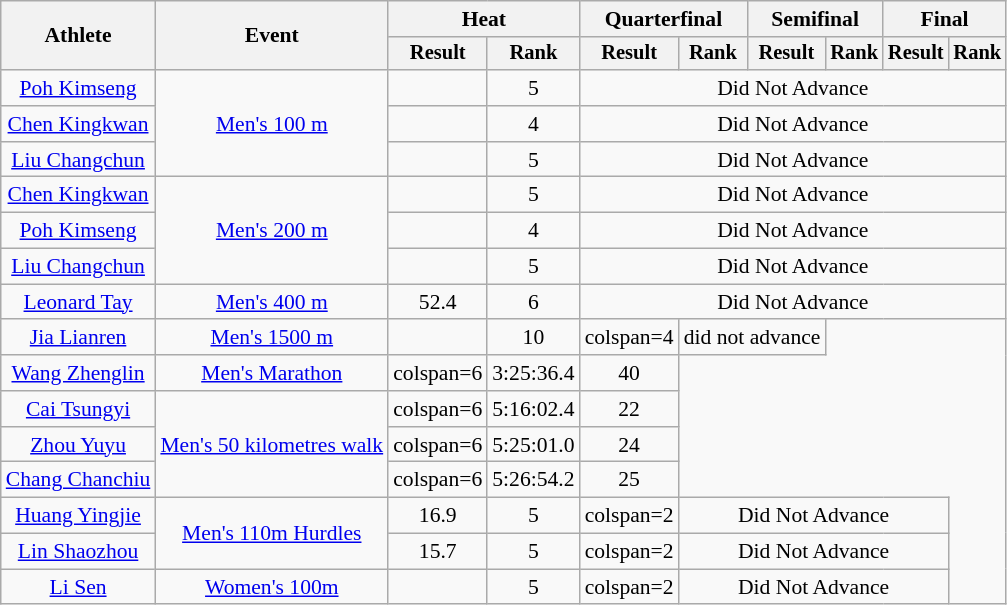<table class="wikitable" style="font-size:90%">
<tr>
<th rowspan=2>Athlete</th>
<th rowspan=2>Event</th>
<th colspan=2>Heat</th>
<th colspan=2>Quarterfinal</th>
<th colspan=2>Semifinal</th>
<th colspan=2>Final</th>
</tr>
<tr style="font-size:95%">
<th>Result</th>
<th>Rank</th>
<th>Result</th>
<th>Rank</th>
<th>Result</th>
<th>Rank</th>
<th>Result</th>
<th>Rank</th>
</tr>
<tr align=center>
<td><a href='#'>Poh Kimseng</a></td>
<td rowspan=3><a href='#'>Men's 100 m</a></td>
<td></td>
<td>5</td>
<td colspan=6>Did Not Advance</td>
</tr>
<tr align=center>
<td><a href='#'>Chen Kingkwan</a></td>
<td></td>
<td>4</td>
<td colspan=6>Did Not Advance</td>
</tr>
<tr align=center>
<td><a href='#'>Liu Changchun</a></td>
<td></td>
<td>5</td>
<td colspan=6>Did Not Advance</td>
</tr>
<tr align=center>
<td><a href='#'>Chen Kingkwan</a></td>
<td rowspan=3><a href='#'>Men's 200 m</a></td>
<td></td>
<td>5</td>
<td colspan=6>Did Not Advance</td>
</tr>
<tr align=center>
<td><a href='#'>Poh Kimseng</a></td>
<td></td>
<td>4</td>
<td colspan=6>Did Not Advance</td>
</tr>
<tr align=center>
<td><a href='#'>Liu Changchun</a></td>
<td></td>
<td>5</td>
<td colspan=6>Did Not Advance</td>
</tr>
<tr align=center>
<td><a href='#'>Leonard Tay</a></td>
<td><a href='#'>Men's 400 m</a></td>
<td>52.4</td>
<td>6</td>
<td colspan=6>Did Not Advance</td>
</tr>
<tr align=center>
<td><a href='#'>Jia Lianren</a></td>
<td><a href='#'>Men's 1500 m</a></td>
<td></td>
<td>10</td>
<td>colspan=4 </td>
<td colspan=2>did not advance</td>
</tr>
<tr align=center>
<td><a href='#'>Wang Zhenglin</a></td>
<td><a href='#'>Men's Marathon</a></td>
<td>colspan=6 </td>
<td>3:25:36.4</td>
<td>40</td>
</tr>
<tr align=center>
<td><a href='#'>Cai Tsungyi</a></td>
<td rowspan=3><a href='#'>Men's 50 kilometres walk</a></td>
<td>colspan=6 </td>
<td>5:16:02.4</td>
<td>22</td>
</tr>
<tr align=center>
<td><a href='#'>Zhou Yuyu</a></td>
<td>colspan=6 </td>
<td>5:25:01.0</td>
<td>24</td>
</tr>
<tr align=center>
<td><a href='#'>Chang Chanchiu</a></td>
<td>colspan=6 </td>
<td>5:26:54.2</td>
<td>25</td>
</tr>
<tr align=center>
<td><a href='#'>Huang Yingjie</a></td>
<td rowspan=2><a href='#'>Men's 110m Hurdles</a></td>
<td>16.9</td>
<td>5</td>
<td>colspan=2 </td>
<td colspan=4>Did Not Advance</td>
</tr>
<tr align=center>
<td><a href='#'>Lin Shaozhou</a></td>
<td>15.7</td>
<td>5</td>
<td>colspan=2 </td>
<td colspan=4>Did Not Advance</td>
</tr>
<tr align=center>
<td><a href='#'>Li Sen</a></td>
<td><a href='#'>Women's 100m</a></td>
<td></td>
<td>5</td>
<td>colspan=2 </td>
<td colspan=4>Did Not Advance</td>
</tr>
</table>
